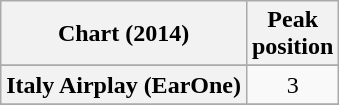<table class="wikitable sortable plainrowheaders">
<tr>
<th>Chart (2014)</th>
<th>Peak<br>position</th>
</tr>
<tr>
</tr>
<tr>
</tr>
<tr>
</tr>
<tr>
<th scope="row">Italy Airplay (EarOne)</th>
<td style="text-align:center;">3</td>
</tr>
<tr>
</tr>
<tr>
</tr>
<tr>
</tr>
<tr>
</tr>
<tr>
</tr>
</table>
